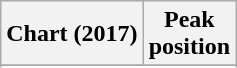<table class="wikitable sortable plainrowheaders" style="text-align:center">
<tr>
<th scope="col">Chart (2017)</th>
<th scope="col">Peak<br>position</th>
</tr>
<tr>
</tr>
<tr>
</tr>
</table>
